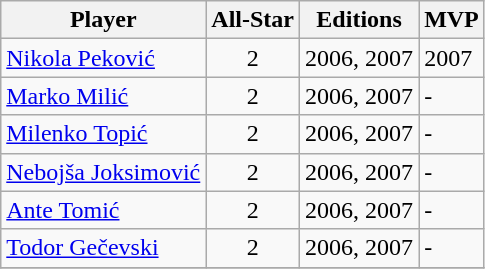<table class="wikitable sortable">
<tr>
<th>Player</th>
<th>All-Star</th>
<th>Editions</th>
<th>MVP</th>
</tr>
<tr>
<td> <a href='#'>Nikola Peković</a></td>
<td style="text-align:center">2</td>
<td style="text-align:center">2006, 2007</td>
<td>2007</td>
</tr>
<tr>
<td> <a href='#'>Marko Milić</a></td>
<td style="text-align:center">2</td>
<td style="text-align:center">2006, 2007</td>
<td>-</td>
</tr>
<tr>
<td> <a href='#'>Milenko Topić</a></td>
<td style="text-align:center">2</td>
<td style="text-align:center">2006, 2007</td>
<td>-</td>
</tr>
<tr>
<td> <a href='#'>Nebojša Joksimović</a></td>
<td style="text-align:center">2</td>
<td style="text-align:center">2006, 2007</td>
<td>-</td>
</tr>
<tr>
<td> <a href='#'>Ante Tomić</a></td>
<td style="text-align:center">2</td>
<td style="text-align:center">2006, 2007</td>
<td>-</td>
</tr>
<tr>
<td> <a href='#'>Todor Gečevski</a></td>
<td style="text-align:center">2</td>
<td style="text-align:center">2006, 2007</td>
<td>-</td>
</tr>
<tr>
</tr>
</table>
